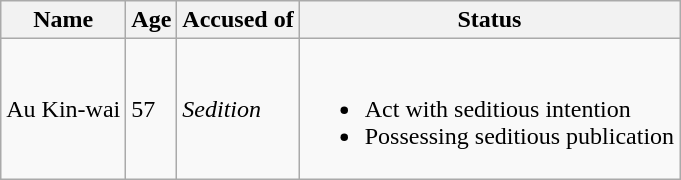<table class="wikitable">
<tr>
<th>Name</th>
<th>Age</th>
<th>Accused of</th>
<th>Status</th>
</tr>
<tr>
<td>Au Kin-wai</td>
<td>57</td>
<td><em>Sedition</em></td>
<td><br><ul><li>Act with seditious intention</li><li>Possessing seditious publication</li></ul></td>
</tr>
</table>
